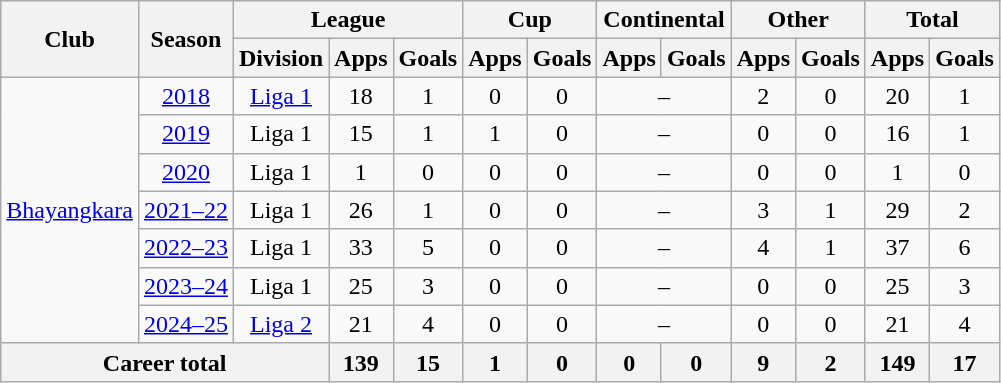<table class="wikitable" style="text-align:center">
<tr>
<th rowspan="2">Club</th>
<th rowspan="2">Season</th>
<th colspan="3">League</th>
<th colspan="2">Cup</th>
<th colspan="2">Continental</th>
<th colspan="2">Other</th>
<th colspan="2">Total</th>
</tr>
<tr>
<th>Division</th>
<th>Apps</th>
<th>Goals</th>
<th>Apps</th>
<th>Goals</th>
<th>Apps</th>
<th>Goals</th>
<th>Apps</th>
<th>Goals</th>
<th>Apps</th>
<th>Goals</th>
</tr>
<tr>
<td rowspan="7" valign="center"><a href='#'>Bhayangkara</a></td>
<td><a href='#'>2018</a></td>
<td rowspan="1" valign="center"><a href='#'>Liga 1</a></td>
<td>18</td>
<td>1</td>
<td>0</td>
<td>0</td>
<td colspan=2>–</td>
<td>2</td>
<td>0</td>
<td>20</td>
<td>1</td>
</tr>
<tr>
<td><a href='#'>2019</a></td>
<td rowspan="1" valign="center">Liga 1</td>
<td>15</td>
<td>1</td>
<td>1</td>
<td>0</td>
<td colspan=2>–</td>
<td>0</td>
<td>0</td>
<td>16</td>
<td>1</td>
</tr>
<tr>
<td><a href='#'>2020</a></td>
<td rowspan="1" valign="center">Liga 1</td>
<td>1</td>
<td>0</td>
<td>0</td>
<td>0</td>
<td colspan=2>–</td>
<td>0</td>
<td>0</td>
<td>1</td>
<td>0</td>
</tr>
<tr>
<td><a href='#'>2021–22</a></td>
<td rowspan="1" valign="center">Liga 1</td>
<td>26</td>
<td>1</td>
<td>0</td>
<td>0</td>
<td colspan=2>–</td>
<td>3</td>
<td>1</td>
<td>29</td>
<td>2</td>
</tr>
<tr>
<td><a href='#'>2022–23</a></td>
<td rowspan="1" valign="center">Liga 1</td>
<td>33</td>
<td>5</td>
<td>0</td>
<td>0</td>
<td colspan=2>–</td>
<td>4</td>
<td>1</td>
<td>37</td>
<td>6</td>
</tr>
<tr>
<td><a href='#'>2023–24</a></td>
<td>Liga 1</td>
<td>25</td>
<td>3</td>
<td>0</td>
<td>0</td>
<td colspan="2">–</td>
<td>0</td>
<td>0</td>
<td>25</td>
<td>3</td>
</tr>
<tr>
<td><a href='#'>2024–25</a></td>
<td><a href='#'>Liga 2</a></td>
<td>21</td>
<td>4</td>
<td>0</td>
<td>0</td>
<td colspan="2">–</td>
<td>0</td>
<td>0</td>
<td>21</td>
<td>4</td>
</tr>
<tr>
<th colspan="3">Career total</th>
<th>139</th>
<th>15</th>
<th>1</th>
<th>0</th>
<th>0</th>
<th>0</th>
<th>9</th>
<th>2</th>
<th>149</th>
<th>17</th>
</tr>
</table>
